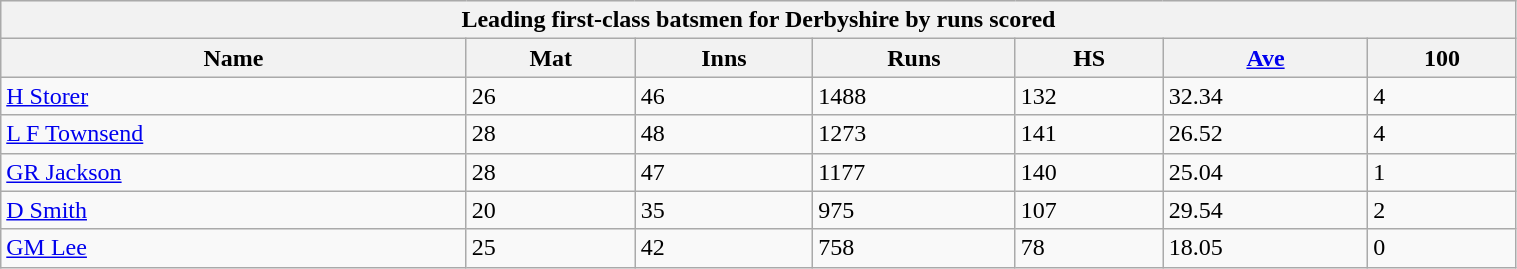<table class="wikitable" style="width:80%;">
<tr style="background:#efefef;">
<th colspan=7>Leading first-class batsmen for Derbyshire by runs scored</th>
</tr>
<tr style="background:#efefef;">
<th>Name</th>
<th>Mat</th>
<th>Inns</th>
<th>Runs</th>
<th>HS</th>
<th><a href='#'>Ave</a></th>
<th>100</th>
</tr>
<tr>
<td><a href='#'>H Storer</a></td>
<td>26</td>
<td>46</td>
<td>1488</td>
<td>132</td>
<td>32.34</td>
<td>4</td>
</tr>
<tr>
<td><a href='#'>L F Townsend</a></td>
<td>28</td>
<td>48</td>
<td>1273</td>
<td>141</td>
<td>26.52</td>
<td>4</td>
</tr>
<tr>
<td><a href='#'>GR Jackson</a></td>
<td>28</td>
<td>47</td>
<td>1177</td>
<td>140</td>
<td>25.04</td>
<td>1</td>
</tr>
<tr>
<td><a href='#'>D Smith</a></td>
<td>20</td>
<td>35</td>
<td>975</td>
<td>107</td>
<td>29.54</td>
<td>2</td>
</tr>
<tr>
<td><a href='#'>GM Lee</a></td>
<td>25</td>
<td>42</td>
<td>758</td>
<td>78</td>
<td>18.05</td>
<td>0</td>
</tr>
</table>
